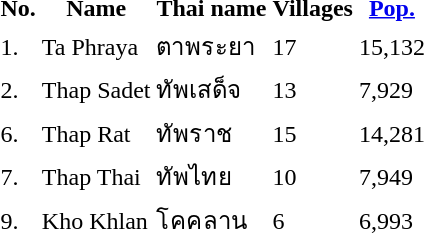<table>
<tr>
<th>No.</th>
<th>Name</th>
<th>Thai name</th>
<th>Villages</th>
<th><a href='#'>Pop.</a></th>
</tr>
<tr>
<td>1.</td>
<td>Ta Phraya</td>
<td>ตาพระยา</td>
<td>17</td>
<td>15,132</td>
</tr>
<tr>
<td>2.</td>
<td>Thap Sadet</td>
<td>ทัพเสด็จ</td>
<td>13</td>
<td>7,929</td>
</tr>
<tr>
<td>6.</td>
<td>Thap Rat</td>
<td>ทัพราช</td>
<td>15</td>
<td>14,281</td>
</tr>
<tr>
<td>7.</td>
<td>Thap Thai</td>
<td>ทัพไทย</td>
<td>10</td>
<td>7,949</td>
</tr>
<tr>
<td>9.</td>
<td>Kho Khlan</td>
<td>โคคลาน</td>
<td>6</td>
<td>6,993</td>
</tr>
</table>
